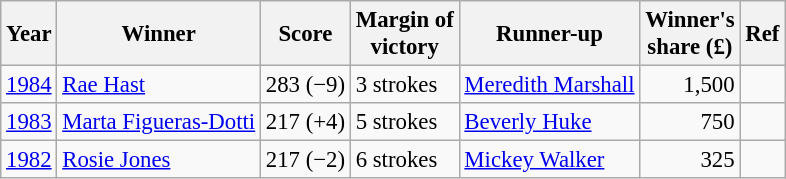<table class=wikitable style="font-size:95%">
<tr>
<th>Year</th>
<th>Winner</th>
<th>Score</th>
<th>Margin of<br>victory</th>
<th>Runner-up</th>
<th>Winner's<br>share (£)</th>
<th>Ref</th>
</tr>
<tr>
<td><a href='#'>1984</a></td>
<td> <a href='#'>Rae Hast</a></td>
<td>283 (−9)</td>
<td>3 strokes</td>
<td> <a href='#'>Meredith Marshall</a></td>
<td align=right>1,500</td>
<td></td>
</tr>
<tr>
<td><a href='#'>1983</a></td>
<td> <a href='#'>Marta Figueras-Dotti</a></td>
<td>217 (+4)</td>
<td>5 strokes</td>
<td> <a href='#'>Beverly Huke</a></td>
<td align=right>750</td>
<td></td>
</tr>
<tr>
<td><a href='#'>1982</a></td>
<td> <a href='#'>Rosie Jones</a></td>
<td>217 (−2)</td>
<td>6 strokes</td>
<td> <a href='#'>Mickey Walker</a></td>
<td align=right>325</td>
<td></td>
</tr>
</table>
